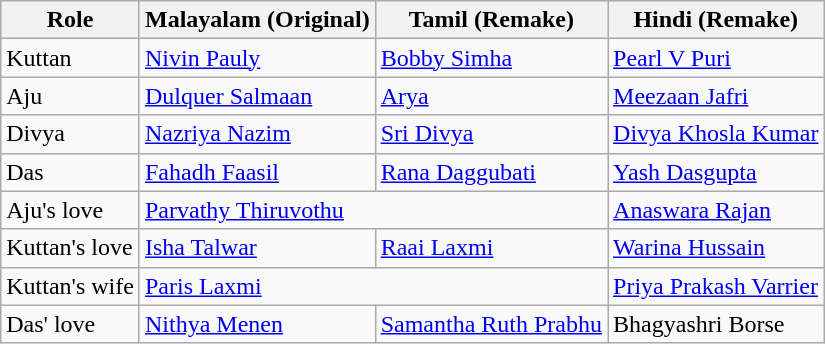<table class="wikitable">
<tr>
<th>Role</th>
<th>Malayalam (Original)</th>
<th>Tamil (Remake)</th>
<th>Hindi (Remake)</th>
</tr>
<tr>
<td>Kuttan</td>
<td><a href='#'>Nivin Pauly</a></td>
<td><a href='#'>Bobby Simha</a></td>
<td><a href='#'>Pearl V Puri</a></td>
</tr>
<tr>
<td>Aju</td>
<td><a href='#'>Dulquer Salmaan</a></td>
<td><a href='#'>Arya</a></td>
<td><a href='#'>Meezaan Jafri</a></td>
</tr>
<tr>
<td>Divya</td>
<td><a href='#'>Nazriya Nazim</a></td>
<td><a href='#'>Sri Divya</a></td>
<td><a href='#'>Divya Khosla Kumar</a></td>
</tr>
<tr>
<td>Das</td>
<td><a href='#'>Fahadh Faasil</a></td>
<td><a href='#'>Rana Daggubati</a></td>
<td><a href='#'>Yash Dasgupta</a></td>
</tr>
<tr>
<td>Aju's love</td>
<td colspan="2"><a href='#'>Parvathy Thiruvothu</a></td>
<td><a href='#'>Anaswara Rajan</a></td>
</tr>
<tr>
<td>Kuttan's love</td>
<td><a href='#'>Isha Talwar</a></td>
<td><a href='#'>Raai Laxmi</a></td>
<td><a href='#'>Warina Hussain</a></td>
</tr>
<tr>
<td>Kuttan's wife</td>
<td colspan="2"><a href='#'>Paris Laxmi</a></td>
<td><a href='#'>Priya Prakash Varrier</a></td>
</tr>
<tr>
<td>Das' love</td>
<td><a href='#'>Nithya Menen</a></td>
<td><a href='#'>Samantha Ruth Prabhu</a></td>
<td>Bhagyashri Borse</td>
</tr>
</table>
